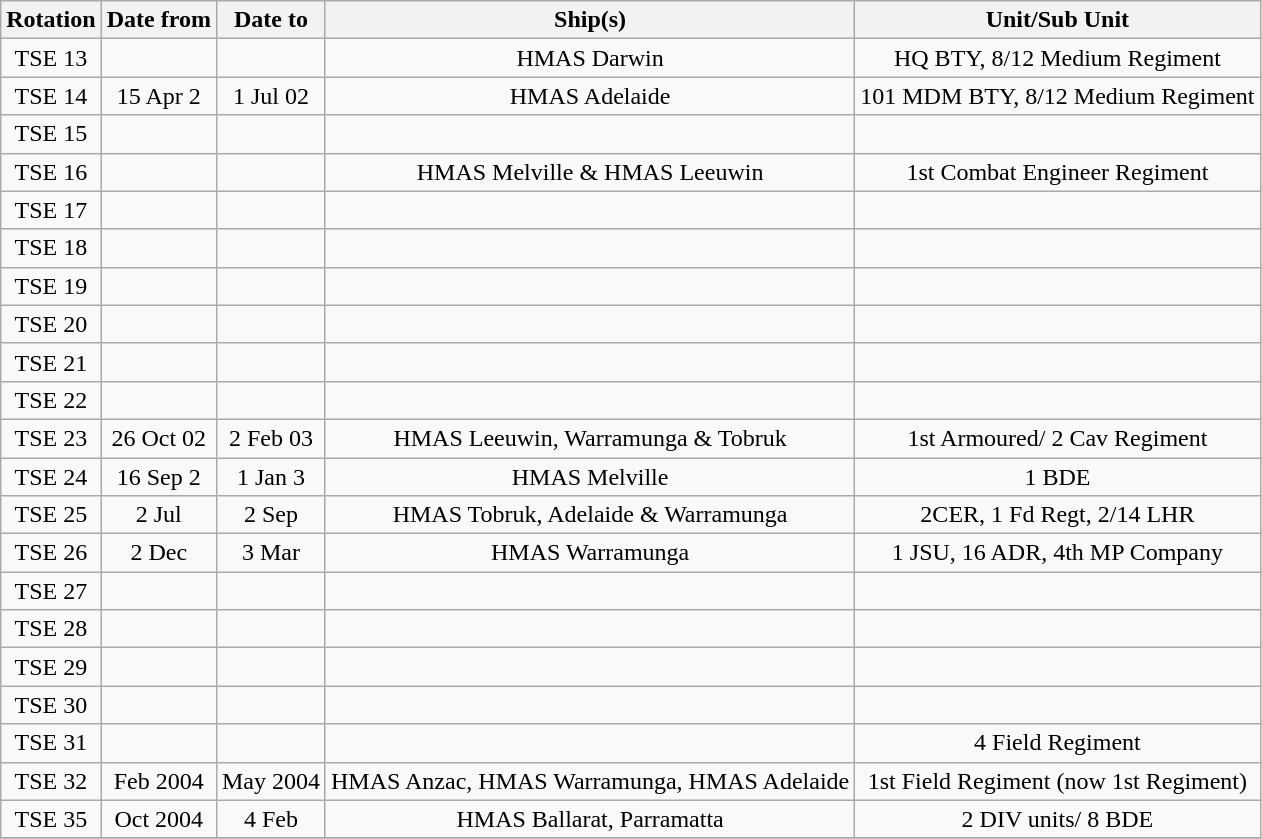<table class="wikitable" style="text-align:center;" border="1">
<tr>
<th scope="col" colspan="1">Rotation</th>
<th scope="col">Date from</th>
<th scope="col">Date to</th>
<th scope="col">Ship(s)</th>
<th scope="col">Unit/Sub Unit</th>
</tr>
<tr>
<td>TSE 13</td>
<td></td>
<td></td>
<td>HMAS Darwin</td>
<td>HQ BTY, 8/12 Medium Regiment</td>
</tr>
<tr>
<td>TSE 14</td>
<td>15 Apr 2</td>
<td>1 Jul 02</td>
<td>HMAS Adelaide</td>
<td>101 MDM BTY, 8/12 Medium Regiment</td>
</tr>
<tr>
<td>TSE 15</td>
<td></td>
<td></td>
<td></td>
<td></td>
</tr>
<tr>
<td>TSE 16</td>
<td></td>
<td></td>
<td>HMAS Melville & HMAS Leeuwin</td>
<td>1st Combat Engineer Regiment</td>
</tr>
<tr>
<td>TSE 17</td>
<td></td>
<td></td>
<td></td>
<td></td>
</tr>
<tr>
<td>TSE 18</td>
<td></td>
<td></td>
<td></td>
<td></td>
</tr>
<tr>
<td>TSE 19</td>
<td></td>
<td></td>
<td></td>
<td></td>
</tr>
<tr>
<td>TSE 20</td>
<td></td>
<td></td>
<td></td>
<td></td>
</tr>
<tr>
<td>TSE 21</td>
<td></td>
<td></td>
<td></td>
<td></td>
</tr>
<tr>
<td>TSE 22</td>
<td></td>
<td></td>
<td></td>
<td></td>
</tr>
<tr>
<td>TSE 23</td>
<td>26 Oct 02</td>
<td>2 Feb 03</td>
<td>HMAS Leeuwin, Warramunga & Tobruk</td>
<td>1st Armoured/ 2 Cav Regiment</td>
</tr>
<tr>
<td>TSE 24</td>
<td>16 Sep 2</td>
<td>1 Jan 3</td>
<td>HMAS Melville</td>
<td>1 BDE</td>
</tr>
<tr>
<td>TSE 25</td>
<td>2 Jul</td>
<td>2 Sep</td>
<td>HMAS Tobruk, Adelaide & Warramunga</td>
<td>2CER, 1 Fd Regt, 2/14 LHR</td>
</tr>
<tr>
<td>TSE 26</td>
<td>2 Dec</td>
<td>3 Mar</td>
<td>HMAS Warramunga</td>
<td>1 JSU, 16 ADR, 4th MP Company</td>
</tr>
<tr>
<td>TSE 27</td>
<td></td>
<td></td>
<td></td>
<td></td>
</tr>
<tr>
<td>TSE 28</td>
<td></td>
<td></td>
<td></td>
<td></td>
</tr>
<tr>
<td>TSE 29</td>
<td></td>
<td></td>
<td></td>
<td></td>
</tr>
<tr>
<td>TSE 30</td>
<td></td>
<td></td>
<td></td>
<td></td>
</tr>
<tr>
<td>TSE 31</td>
<td></td>
<td></td>
<td></td>
<td>4 Field Regiment</td>
</tr>
<tr>
<td>TSE 32</td>
<td>Feb 2004</td>
<td>May 2004</td>
<td>HMAS Anzac, HMAS Warramunga, HMAS Adelaide</td>
<td>1st Field Regiment (now 1st Regiment)</td>
</tr>
<tr>
<td>TSE 35</td>
<td>Oct 2004</td>
<td>4 Feb</td>
<td>HMAS Ballarat, Parramatta</td>
<td>2 DIV units/ 8 BDE</td>
</tr>
<tr>
</tr>
</table>
